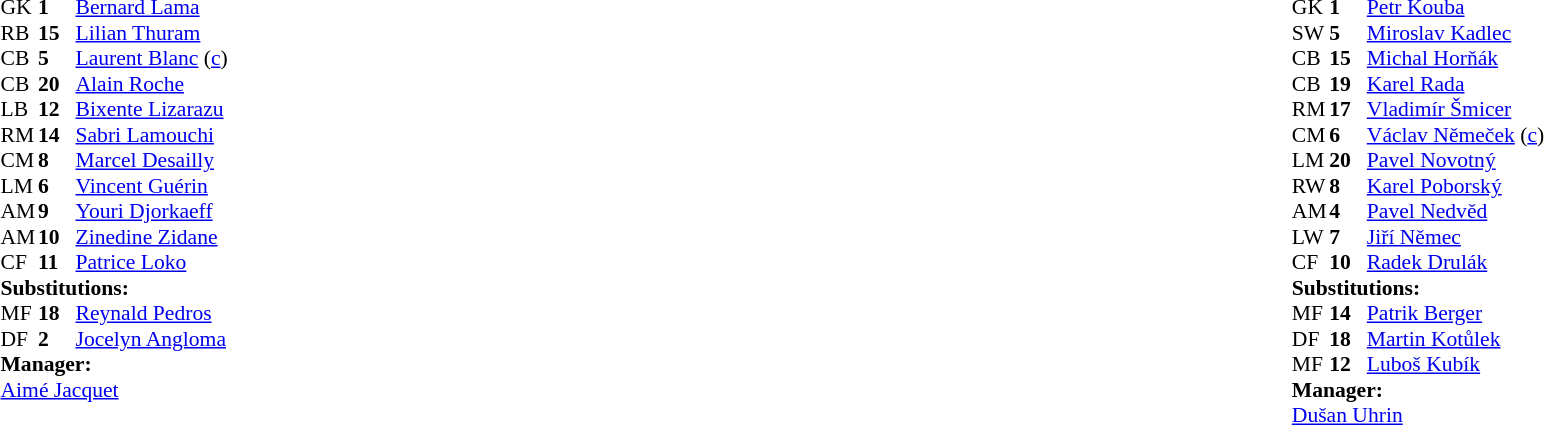<table style="width:100%;">
<tr>
<td style="vertical-align:top; width:40%;"><br><table style="font-size:90%" cellspacing="0" cellpadding="0">
<tr>
<th width="25"></th>
<th width="25"></th>
</tr>
<tr>
<td>GK</td>
<td><strong>1</strong></td>
<td><a href='#'>Bernard Lama</a></td>
</tr>
<tr>
<td>RB</td>
<td><strong>15</strong></td>
<td><a href='#'>Lilian Thuram</a></td>
<td></td>
<td></td>
</tr>
<tr>
<td>CB</td>
<td><strong>5</strong></td>
<td><a href='#'>Laurent Blanc</a> (<a href='#'>c</a>)</td>
</tr>
<tr>
<td>CB</td>
<td><strong>20</strong></td>
<td><a href='#'>Alain Roche</a></td>
<td></td>
</tr>
<tr>
<td>LB</td>
<td><strong>12</strong></td>
<td><a href='#'>Bixente Lizarazu</a></td>
<td></td>
</tr>
<tr>
<td>RM</td>
<td><strong>14</strong></td>
<td><a href='#'>Sabri Lamouchi</a></td>
<td></td>
<td></td>
</tr>
<tr>
<td>CM</td>
<td><strong>8</strong></td>
<td><a href='#'>Marcel Desailly</a></td>
</tr>
<tr>
<td>LM</td>
<td><strong>6</strong></td>
<td><a href='#'>Vincent Guérin</a></td>
</tr>
<tr>
<td>AM</td>
<td><strong>9</strong></td>
<td><a href='#'>Youri Djorkaeff</a></td>
</tr>
<tr>
<td>AM</td>
<td><strong>10</strong></td>
<td><a href='#'>Zinedine Zidane</a></td>
</tr>
<tr>
<td>CF</td>
<td><strong>11</strong></td>
<td><a href='#'>Patrice Loko</a></td>
</tr>
<tr>
<td colspan=3><strong>Substitutions:</strong></td>
</tr>
<tr>
<td>MF</td>
<td><strong>18</strong></td>
<td><a href='#'>Reynald Pedros</a></td>
<td></td>
<td></td>
</tr>
<tr>
<td>DF</td>
<td><strong>2</strong></td>
<td><a href='#'>Jocelyn Angloma</a></td>
<td></td>
<td></td>
</tr>
<tr>
<td colspan=3><strong>Manager:</strong></td>
</tr>
<tr>
<td colspan=3><a href='#'>Aimé Jacquet</a></td>
</tr>
</table>
</td>
<td valign="top"></td>
<td style="vertical-align:top; width:50%;"><br><table style="font-size:90%; margin:auto;" cellspacing="0" cellpadding="0">
<tr>
<th width=25></th>
<th width=25></th>
</tr>
<tr>
<td>GK</td>
<td><strong>1</strong></td>
<td><a href='#'>Petr Kouba</a></td>
</tr>
<tr>
<td>SW</td>
<td><strong>5</strong></td>
<td><a href='#'>Miroslav Kadlec</a></td>
</tr>
<tr>
<td>CB</td>
<td><strong>15</strong></td>
<td><a href='#'>Michal Horňák</a></td>
</tr>
<tr>
<td>CB</td>
<td><strong>19</strong></td>
<td><a href='#'>Karel Rada</a></td>
</tr>
<tr>
<td>RM</td>
<td><strong>17</strong></td>
<td><a href='#'>Vladimír Šmicer</a></td>
<td></td>
<td></td>
</tr>
<tr>
<td>CM</td>
<td><strong>6</strong></td>
<td><a href='#'>Václav Němeček</a> (<a href='#'>c</a>)</td>
<td></td>
</tr>
<tr>
<td>LM</td>
<td><strong>20</strong></td>
<td><a href='#'>Pavel Novotný</a></td>
</tr>
<tr>
<td>RW</td>
<td><strong>8</strong></td>
<td><a href='#'>Karel Poborský</a></td>
</tr>
<tr>
<td>AM</td>
<td><strong>4</strong></td>
<td><a href='#'>Pavel Nedvěd</a></td>
<td></td>
</tr>
<tr>
<td>LW</td>
<td><strong>7</strong></td>
<td><a href='#'>Jiří Němec</a></td>
<td></td>
<td></td>
</tr>
<tr>
<td>CF</td>
<td><strong>10</strong></td>
<td><a href='#'>Radek Drulák</a></td>
<td></td>
<td></td>
</tr>
<tr>
<td colspan=3><strong>Substitutions:</strong></td>
</tr>
<tr>
<td>MF</td>
<td><strong>14</strong></td>
<td><a href='#'>Patrik Berger</a></td>
<td></td>
<td></td>
</tr>
<tr>
<td>DF</td>
<td><strong>18</strong></td>
<td><a href='#'>Martin Kotůlek</a></td>
<td></td>
<td></td>
</tr>
<tr>
<td>MF</td>
<td><strong>12</strong></td>
<td><a href='#'>Luboš Kubík</a></td>
<td></td>
<td></td>
</tr>
<tr>
<td colspan=3><strong>Manager:</strong></td>
</tr>
<tr>
<td colspan=3><a href='#'>Dušan Uhrin</a></td>
</tr>
</table>
</td>
</tr>
</table>
